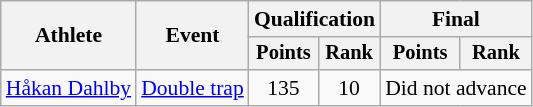<table class="wikitable" style="font-size:90%">
<tr>
<th rowspan="2">Athlete</th>
<th rowspan="2">Event</th>
<th colspan=2>Qualification</th>
<th colspan=2>Final</th>
</tr>
<tr style="font-size:95%">
<th>Points</th>
<th>Rank</th>
<th>Points</th>
<th>Rank</th>
</tr>
<tr align=center>
<td align=left><a href='#'>Håkan Dahlby</a></td>
<td align=left><a href='#'>Double trap</a></td>
<td>135</td>
<td>10</td>
<td colspan=2>Did not advance</td>
</tr>
</table>
